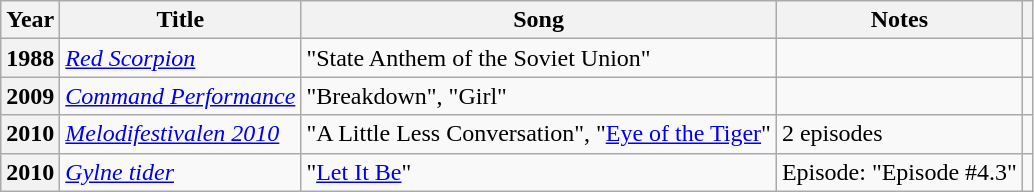<table class="wikitable plainrowheaders sortable" style="margin-right: 0;">
<tr>
<th scope="col">Year</th>
<th scope="col">Title</th>
<th scope="col">Song</th>
<th scope="col" class="unsortable">Notes</th>
<th scope="col" class="unsortable"></th>
</tr>
<tr>
<th scope=row>1988</th>
<td><em><a href='#'>Red Scorpion</a></em></td>
<td>"State Anthem of the Soviet Union"</td>
<td></td>
<td></td>
</tr>
<tr>
<th scope=row>2009</th>
<td><em><a href='#'>Command Performance</a></em></td>
<td>"Breakdown", "Girl"</td>
<td></td>
<td></td>
</tr>
<tr>
<th scope=row>2010</th>
<td><em><a href='#'>Melodifestivalen 2010</a></em></td>
<td>"A Little Less Conversation", "<a href='#'>Eye of the Tiger</a>"</td>
<td>2 episodes</td>
<td></td>
</tr>
<tr>
<th scope=row>2010</th>
<td><em><a href='#'>Gylne tider</a></em></td>
<td>"<a href='#'>Let It Be</a>"</td>
<td>Episode: "Episode #4.3"</td>
<td></td>
</tr>
</table>
